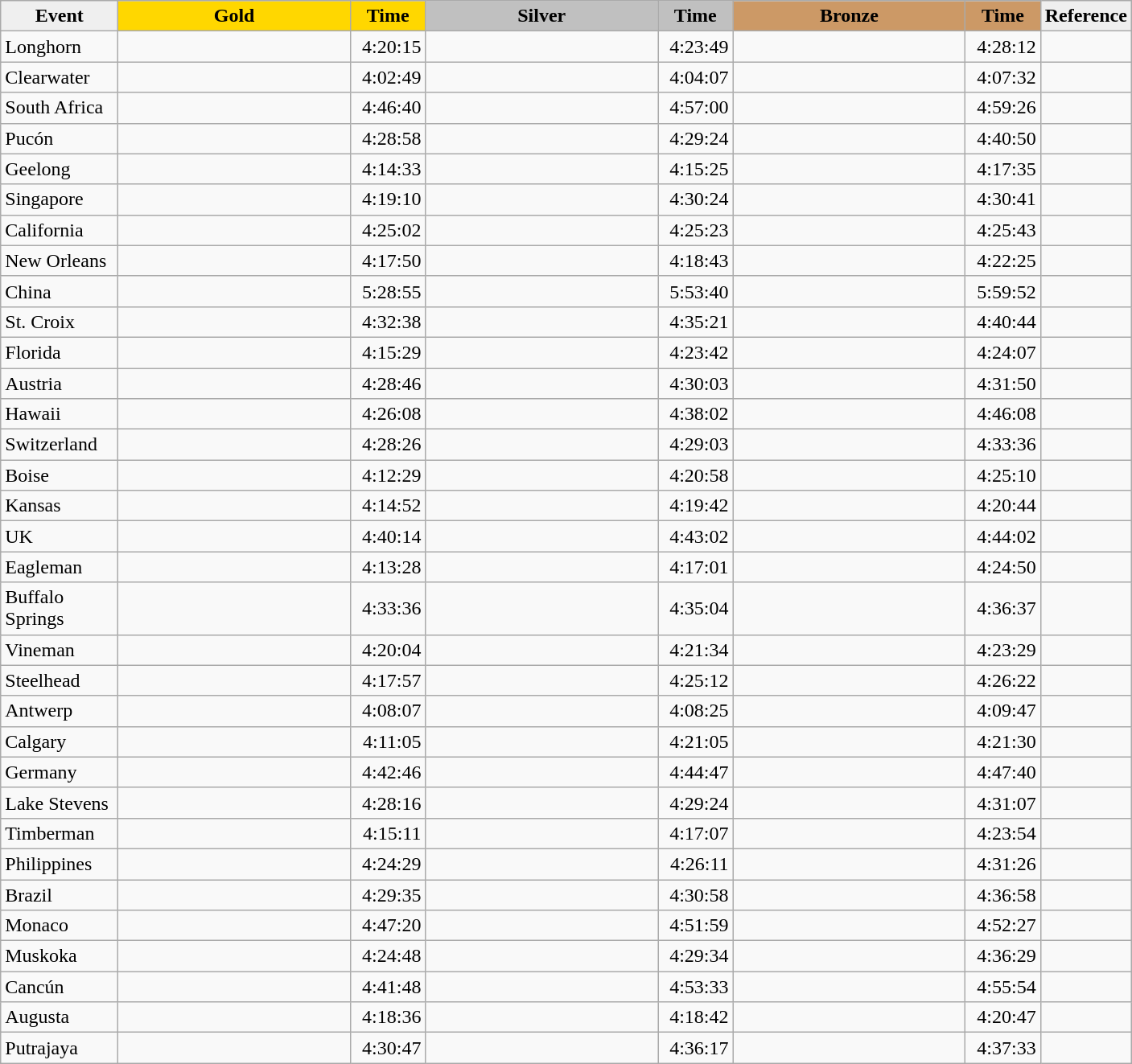<table class="wikitable sortable">
<tr align="center">
<td width="90" bgcolor="efefef"><strong>Event</strong></td>
<td width="185" bgcolor="gold"><strong>Gold</strong></td>
<td width="55" bgcolor="gold"><strong>Time</strong></td>
<td width="185" bgcolor="silver"><strong>Silver</strong></td>
<td width="55" bgcolor="silver"><strong>Time</strong></td>
<td width="185" bgcolor="cc9966"><strong>Bronze</strong></td>
<td width="55" bgcolor="cc9966"><strong>Time</strong></td>
<td class="unsortable" bgcolor="efefef"><strong>Reference</strong></td>
</tr>
<tr>
<td>Longhorn</td>
<td></td>
<td align="right">4:20:15</td>
<td></td>
<td align="right">4:23:49</td>
<td></td>
<td align="right">4:28:12</td>
<td></td>
</tr>
<tr>
<td>Clearwater</td>
<td></td>
<td align="right">4:02:49</td>
<td></td>
<td align="right">4:04:07</td>
<td></td>
<td align="right">4:07:32</td>
<td></td>
</tr>
<tr>
<td>South Africa</td>
<td></td>
<td align="right">4:46:40</td>
<td></td>
<td align="right">4:57:00</td>
<td></td>
<td align="right">4:59:26</td>
<td></td>
</tr>
<tr>
<td>Pucón</td>
<td></td>
<td align="right">4:28:58</td>
<td></td>
<td align="right">4:29:24</td>
<td></td>
<td align="right">4:40:50</td>
<td></td>
</tr>
<tr>
<td>Geelong</td>
<td></td>
<td align="right">4:14:33</td>
<td></td>
<td align="right">4:15:25</td>
<td></td>
<td align="right">4:17:35</td>
<td></td>
</tr>
<tr>
<td>Singapore</td>
<td></td>
<td align="right">4:19:10</td>
<td></td>
<td align="right">4:30:24</td>
<td></td>
<td align="right">4:30:41</td>
<td></td>
</tr>
<tr>
<td>California</td>
<td></td>
<td align="right">4:25:02</td>
<td></td>
<td align="right">4:25:23</td>
<td></td>
<td align="right">4:25:43</td>
<td></td>
</tr>
<tr>
<td>New Orleans</td>
<td></td>
<td align="right">4:17:50</td>
<td></td>
<td align="right">4:18:43</td>
<td></td>
<td align="right">4:22:25</td>
<td></td>
</tr>
<tr>
<td>China</td>
<td></td>
<td align="right">5:28:55</td>
<td></td>
<td align="right">5:53:40</td>
<td></td>
<td align="right">5:59:52</td>
<td></td>
</tr>
<tr>
<td>St. Croix</td>
<td></td>
<td align="right">4:32:38</td>
<td></td>
<td align="right">4:35:21</td>
<td></td>
<td align="right">4:40:44</td>
<td></td>
</tr>
<tr>
<td>Florida</td>
<td></td>
<td align="right">4:15:29</td>
<td></td>
<td align="right">4:23:42</td>
<td></td>
<td align="right">4:24:07</td>
<td></td>
</tr>
<tr>
<td>Austria</td>
<td></td>
<td align="right">4:28:46</td>
<td></td>
<td align="right">4:30:03</td>
<td></td>
<td align="right">4:31:50</td>
<td></td>
</tr>
<tr>
<td>Hawaii</td>
<td></td>
<td align="right">4:26:08</td>
<td></td>
<td align="right">4:38:02</td>
<td></td>
<td align="right">4:46:08</td>
<td></td>
</tr>
<tr>
<td>Switzerland</td>
<td></td>
<td align="right">4:28:26</td>
<td></td>
<td align="right">4:29:03</td>
<td></td>
<td align="right">4:33:36</td>
<td></td>
</tr>
<tr>
<td>Boise</td>
<td></td>
<td align="right">4:12:29</td>
<td></td>
<td align="right">4:20:58</td>
<td></td>
<td align="right">4:25:10</td>
<td></td>
</tr>
<tr>
<td>Kansas</td>
<td></td>
<td align="right">4:14:52</td>
<td></td>
<td align="right">4:19:42</td>
<td></td>
<td align="right">4:20:44</td>
<td></td>
</tr>
<tr>
<td>UK</td>
<td></td>
<td align="right">4:40:14</td>
<td></td>
<td align="right">4:43:02</td>
<td></td>
<td align="right">4:44:02</td>
<td></td>
</tr>
<tr>
<td>Eagleman</td>
<td></td>
<td align="right">4:13:28</td>
<td></td>
<td align="right">4:17:01</td>
<td></td>
<td align="right">4:24:50</td>
<td></td>
</tr>
<tr>
<td>Buffalo Springs</td>
<td></td>
<td align="right">4:33:36</td>
<td></td>
<td align="right">4:35:04</td>
<td></td>
<td align="right">4:36:37</td>
<td></td>
</tr>
<tr>
<td>Vineman</td>
<td></td>
<td align="right">4:20:04</td>
<td></td>
<td align="right">4:21:34</td>
<td></td>
<td align="right">4:23:29</td>
<td></td>
</tr>
<tr>
<td>Steelhead</td>
<td></td>
<td align="right">4:17:57</td>
<td></td>
<td align="right">4:25:12</td>
<td></td>
<td align="right">4:26:22</td>
<td></td>
</tr>
<tr>
<td>Antwerp</td>
<td></td>
<td align="right">4:08:07</td>
<td></td>
<td align="right">4:08:25</td>
<td></td>
<td align="right">4:09:47</td>
<td></td>
</tr>
<tr>
<td>Calgary</td>
<td></td>
<td align="right">4:11:05</td>
<td></td>
<td align="right">4:21:05</td>
<td></td>
<td align="right">4:21:30</td>
<td></td>
</tr>
<tr>
<td>Germany</td>
<td></td>
<td align="right">4:42:46</td>
<td></td>
<td align="right">4:44:47</td>
<td></td>
<td align="right">4:47:40</td>
<td></td>
</tr>
<tr>
<td>Lake Stevens</td>
<td></td>
<td align="right">4:28:16</td>
<td></td>
<td align="right">4:29:24</td>
<td></td>
<td align="right">4:31:07</td>
<td></td>
</tr>
<tr>
<td>Timberman</td>
<td></td>
<td align="right">4:15:11</td>
<td></td>
<td align="right">4:17:07</td>
<td></td>
<td align="right">4:23:54</td>
<td></td>
</tr>
<tr>
<td>Philippines</td>
<td></td>
<td align="right">4:24:29</td>
<td></td>
<td align="right">4:26:11</td>
<td></td>
<td align="right">4:31:26</td>
<td></td>
</tr>
<tr>
<td>Brazil</td>
<td></td>
<td align="right">4:29:35</td>
<td></td>
<td align="right">4:30:58</td>
<td></td>
<td align="right">4:36:58</td>
<td></td>
</tr>
<tr>
<td>Monaco</td>
<td></td>
<td align="right">4:47:20</td>
<td></td>
<td align="right">4:51:59</td>
<td></td>
<td align="right">4:52:27</td>
<td></td>
</tr>
<tr>
<td>Muskoka</td>
<td></td>
<td align="right">4:24:48</td>
<td></td>
<td align="right">4:29:34</td>
<td></td>
<td align="right">4:36:29</td>
<td></td>
</tr>
<tr>
<td>Cancún</td>
<td></td>
<td align="right">4:41:48</td>
<td></td>
<td align="right">4:53:33</td>
<td></td>
<td align="right">4:55:54</td>
<td></td>
</tr>
<tr>
<td>Augusta</td>
<td></td>
<td align="right">4:18:36</td>
<td></td>
<td align="right">4:18:42</td>
<td></td>
<td align="right">4:20:47</td>
<td></td>
</tr>
<tr>
<td>Putrajaya</td>
<td></td>
<td align="right">4:30:47</td>
<td></td>
<td align="right">4:36:17</td>
<td></td>
<td align="right">4:37:33</td>
<td></td>
</tr>
</table>
